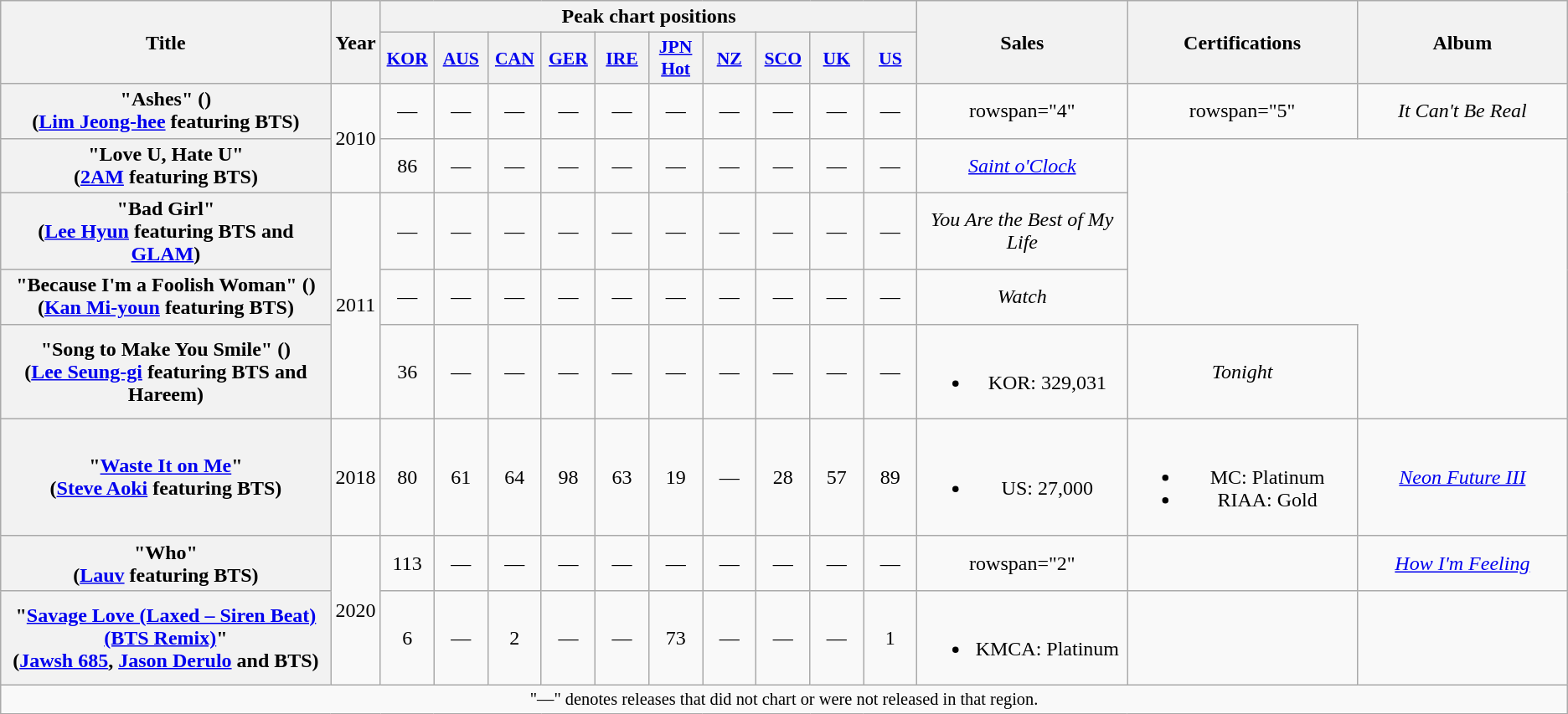<table class="wikitable plainrowheaders" style="text-align:center;">
<tr>
<th scope="col" rowspan="2" style="width:16em;">Title</th>
<th scope="col" rowspan="2" style="width:1em;">Year</th>
<th scope="col" colspan="10">Peak chart positions</th>
<th scope="col" rowspan="2" style="width:10em;">Sales</th>
<th scope="col" rowspan="2" style="width:11em;">Certifications</th>
<th scope="col" rowspan="2" style="width:10em;">Album</th>
</tr>
<tr>
<th scope="col" style="width:2.5em;font-size:90%;"><a href='#'>KOR</a><br></th>
<th scope="col" style="width:2.5em;font-size:90%;"><a href='#'>AUS</a><br></th>
<th scope="col" style="width:2.5em;font-size:90%;"><a href='#'>CAN</a><br></th>
<th scope="col" style="width:2.5em; font-size:90%"><a href='#'>GER</a><br></th>
<th scope="col" style="width:2.5em; font-size:90%"><a href='#'>IRE</a><br></th>
<th scope="col" style="width:2.5em;font-size:90%;"><a href='#'>JPN<br>Hot</a><br></th>
<th scope="col" style="width:2.5em;font-size:90%;"><a href='#'>NZ</a><br></th>
<th scope="col" style="width:2.5em;font-size:90%;"><a href='#'>SCO</a><br></th>
<th scope="col" style="width:2.5em;font-size:90%;"><a href='#'>UK</a><br></th>
<th scope="col" style="width:2.5em;font-size:90%;"><a href='#'>US</a><br></th>
</tr>
<tr>
<th scope="row">"Ashes" ()<br><span>(<a href='#'>Lim Jeong-hee</a> featuring BTS)</span></th>
<td rowspan="2">2010</td>
<td>—</td>
<td>—</td>
<td>—</td>
<td>—</td>
<td>—</td>
<td>—</td>
<td>—</td>
<td>—</td>
<td>—</td>
<td>—</td>
<td>rowspan="4" </td>
<td>rowspan="5" </td>
<td><em>It Can't Be Real</em></td>
</tr>
<tr>
<th scope="row">"Love U, Hate U"<br><span>(<a href='#'>2AM</a> featuring BTS)</span></th>
<td>86</td>
<td>—</td>
<td>—</td>
<td>—</td>
<td>—</td>
<td>—</td>
<td>—</td>
<td>—</td>
<td>—</td>
<td>—</td>
<td><em><a href='#'>Saint o'Clock</a></em></td>
</tr>
<tr>
<th scope="row">"Bad Girl"<br><span>(<a href='#'>Lee Hyun</a> featuring BTS and <a href='#'>GLAM</a>)</span></th>
<td rowspan="3">2011</td>
<td>—</td>
<td>—</td>
<td>—</td>
<td>—</td>
<td>—</td>
<td>—</td>
<td>—</td>
<td>—</td>
<td>—</td>
<td>—</td>
<td><em>You Are the Best of My Life</em></td>
</tr>
<tr>
<th scope="row">"Because I'm a Foolish Woman" ()<br><span>(<a href='#'>Kan Mi-youn</a> featuring BTS)</span></th>
<td>—</td>
<td>—</td>
<td>—</td>
<td>—</td>
<td>—</td>
<td>—</td>
<td>—</td>
<td>—</td>
<td>—</td>
<td>—</td>
<td><em>Watch</em></td>
</tr>
<tr>
<th scope="row">"Song to Make You Smile" ()<br><span>(<a href='#'>Lee Seung-gi</a> featuring BTS and Hareem)</span></th>
<td>36</td>
<td>—</td>
<td>—</td>
<td>—</td>
<td>—</td>
<td>—</td>
<td>—</td>
<td>—</td>
<td>—</td>
<td>—</td>
<td><br><ul><li>KOR: 329,031</li></ul></td>
<td><em>Tonight</em></td>
</tr>
<tr>
<th scope="row">"<a href='#'>Waste It on Me</a>"<br><span>(<a href='#'>Steve Aoki</a> featuring BTS)</span></th>
<td>2018</td>
<td>80</td>
<td>61</td>
<td>64</td>
<td>98</td>
<td>63</td>
<td>19</td>
<td>—</td>
<td>28</td>
<td>57</td>
<td>89</td>
<td><br><ul><li>US: 27,000</li></ul></td>
<td><br><ul><li>MC: Platinum</li><li>RIAA: Gold</li></ul></td>
<td><em><a href='#'>Neon Future III</a></em></td>
</tr>
<tr>
<th scope="row">"Who"<br><span>(<a href='#'>Lauv</a> featuring BTS)</span></th>
<td rowspan="2">2020</td>
<td>113</td>
<td>—</td>
<td>—</td>
<td>—</td>
<td>—</td>
<td>—</td>
<td>—</td>
<td>—</td>
<td>—</td>
<td>—</td>
<td>rowspan="2" </td>
<td></td>
<td><em><a href='#'>How I'm Feeling</a></em></td>
</tr>
<tr>
<th scope="row">"<a href='#'>Savage Love (Laxed – Siren Beat) (BTS Remix)</a>"<br><span>(<a href='#'>Jawsh 685</a>, <a href='#'>Jason Derulo</a> and BTS)</span></th>
<td>6</td>
<td>—</td>
<td>2</td>
<td>—</td>
<td>—</td>
<td>73</td>
<td>—</td>
<td>—</td>
<td>—</td>
<td>1</td>
<td><br><ul><li>KMCA: Platinum</li></ul></td>
<td></td>
</tr>
<tr>
<td colspan="17" style="font-size:85%">"—" denotes releases that did not chart or were not released in that region.</td>
</tr>
</table>
